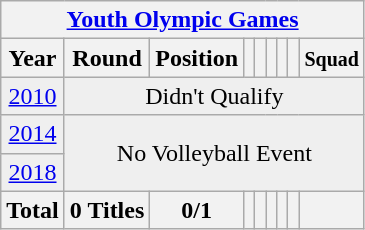<table class="wikitable" style="text-align: center;">
<tr>
<th colspan=9><a href='#'>Youth Olympic Games</a></th>
</tr>
<tr>
<th>Year</th>
<th>Round</th>
<th>Position</th>
<th></th>
<th></th>
<th></th>
<th></th>
<th></th>
<th><small>Squad</small></th>
</tr>
<tr bgcolor=efefef>
<td> <a href='#'>2010</a></td>
<td colspan=8>Didn't Qualify</td>
</tr>
<tr bgcolor="efefef">
<td> <a href='#'>2014</a></td>
<td colspan=9 rowspan="2" align=center>No Volleyball Event</td>
</tr>
<tr bgcolor="efefef">
<td> <a href='#'>2018</a></td>
</tr>
<tr>
<th>Total</th>
<th>0 Titles</th>
<th>0/1</th>
<th></th>
<th></th>
<th></th>
<th></th>
<th></th>
<th></th>
</tr>
</table>
